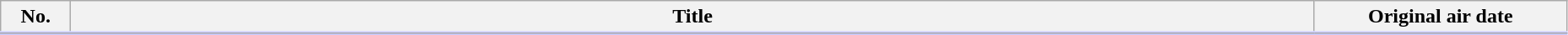<table class="wikitable" style="width:98%; background:#FFF;">
<tr style="border-bottom: 3px solid #CCF;">
<th style="width:3em;">No.</th>
<th>Title</th>
<th style="width:12em;">Original air date</th>
</tr>
<tr>
</tr>
</table>
